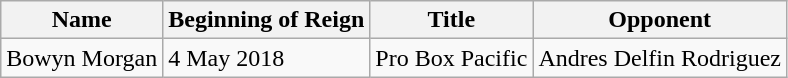<table class="wikitable">
<tr>
<th>Name</th>
<th>Beginning of Reign</th>
<th>Title</th>
<th>Opponent</th>
</tr>
<tr>
<td>Bowyn Morgan</td>
<td>4 May 2018</td>
<td>Pro Box Pacific</td>
<td>Andres Delfin Rodriguez</td>
</tr>
</table>
